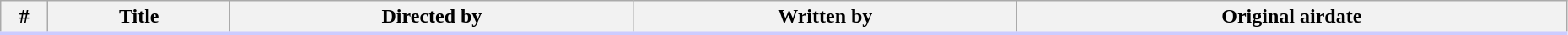<table class="wikitable" width="98%">
<tr style="border-bottom: 3px solid #CCF">
<th width="30">#</th>
<th>Title</th>
<th>Directed by</th>
<th>Written by</th>
<th>Original airdate<br>











</th>
</tr>
</table>
